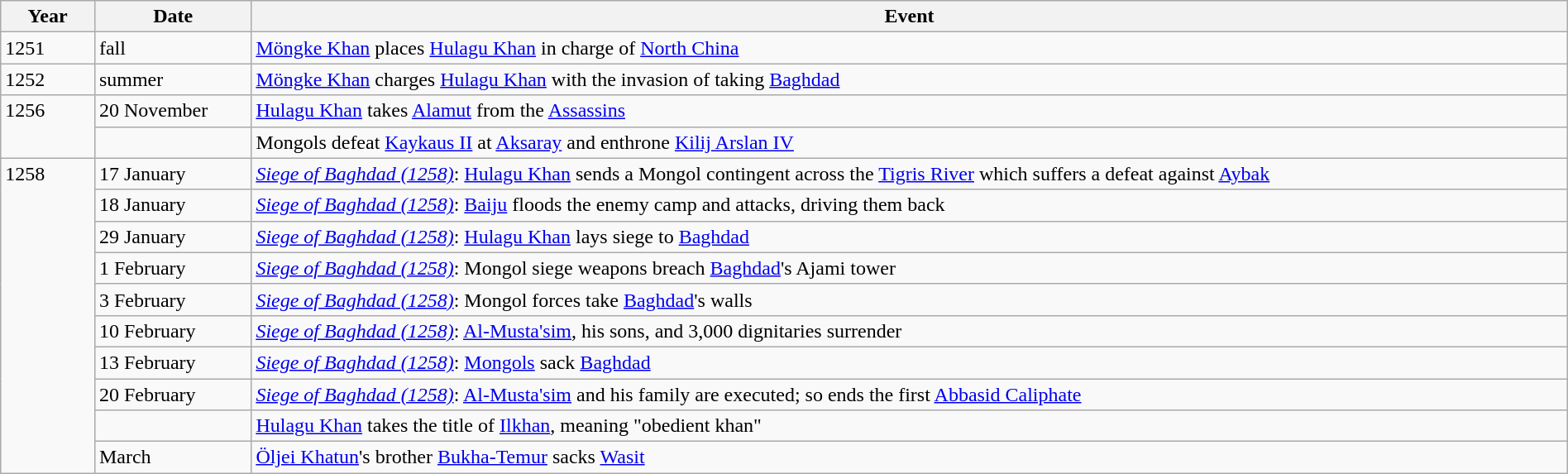<table class="wikitable" width="100%">
<tr>
<th style="width:6%">Year</th>
<th style="width:10%">Date</th>
<th>Event</th>
</tr>
<tr>
<td>1251</td>
<td>fall</td>
<td><a href='#'>Möngke Khan</a> places <a href='#'>Hulagu Khan</a> in charge of <a href='#'>North China</a></td>
</tr>
<tr>
<td>1252</td>
<td>summer</td>
<td><a href='#'>Möngke Khan</a> charges <a href='#'>Hulagu Khan</a> with the invasion of taking <a href='#'>Baghdad</a></td>
</tr>
<tr>
<td rowspan="2" valign="top">1256</td>
<td>20 November</td>
<td><a href='#'>Hulagu Khan</a> takes <a href='#'>Alamut</a> from the <a href='#'>Assassins</a></td>
</tr>
<tr>
<td></td>
<td>Mongols defeat <a href='#'>Kaykaus II</a> at <a href='#'>Aksaray</a> and enthrone <a href='#'>Kilij Arslan IV</a></td>
</tr>
<tr>
<td rowspan="10" valign="top">1258</td>
<td>17 January</td>
<td><em><a href='#'>Siege of Baghdad (1258)</a></em>: <a href='#'>Hulagu Khan</a> sends a Mongol contingent across the <a href='#'>Tigris River</a> which suffers a defeat against <a href='#'>Aybak</a></td>
</tr>
<tr>
<td>18 January</td>
<td><em><a href='#'>Siege of Baghdad (1258)</a></em>: <a href='#'>Baiju</a> floods the enemy camp and attacks, driving them back</td>
</tr>
<tr>
<td>29 January</td>
<td><em><a href='#'>Siege of Baghdad (1258)</a></em>: <a href='#'>Hulagu Khan</a> lays siege to <a href='#'>Baghdad</a></td>
</tr>
<tr>
<td>1 February</td>
<td><em><a href='#'>Siege of Baghdad (1258)</a></em>: Mongol siege weapons breach <a href='#'>Baghdad</a>'s Ajami tower</td>
</tr>
<tr>
<td>3 February</td>
<td><em><a href='#'>Siege of Baghdad (1258)</a></em>: Mongol forces take <a href='#'>Baghdad</a>'s walls</td>
</tr>
<tr>
<td>10 February</td>
<td><em><a href='#'>Siege of Baghdad (1258)</a></em>: <a href='#'>Al-Musta'sim</a>, his sons, and 3,000 dignitaries surrender</td>
</tr>
<tr>
<td>13 February</td>
<td><em><a href='#'>Siege of Baghdad (1258)</a></em>: <a href='#'>Mongols</a> sack <a href='#'>Baghdad</a></td>
</tr>
<tr>
<td>20 February</td>
<td><em><a href='#'>Siege of Baghdad (1258)</a></em>: <a href='#'>Al-Musta'sim</a> and his family are executed; so ends the first <a href='#'>Abbasid Caliphate</a></td>
</tr>
<tr>
<td></td>
<td><a href='#'>Hulagu Khan</a> takes the title of <a href='#'>Ilkhan</a>, meaning "obedient khan"</td>
</tr>
<tr>
<td>March</td>
<td><a href='#'>Öljei Khatun</a>'s brother <a href='#'>Bukha-Temur</a> sacks <a href='#'>Wasit</a></td>
</tr>
</table>
